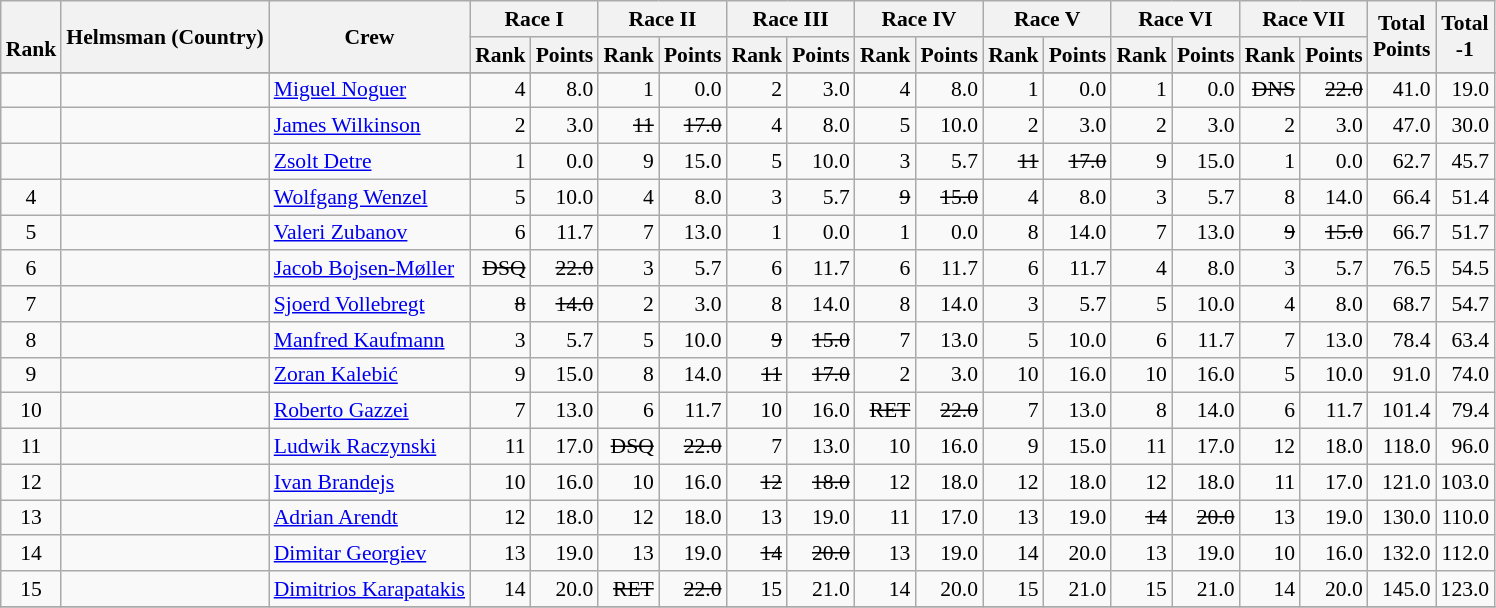<table class="wikitable" style="text-align:right; font-size:90%">
<tr>
<th rowspan="2"><br>Rank</th>
<th rowspan="2">Helmsman (Country)</th>
<th rowspan="2">Crew</th>
<th colspan="2">Race I</th>
<th colspan="2">Race II</th>
<th colspan="2">Race III</th>
<th colspan="2">Race IV</th>
<th colspan="2">Race V</th>
<th colspan="2">Race VI</th>
<th colspan="2">Race VII</th>
<th rowspan="2">Total <br>Points <br> </th>
<th rowspan="2">Total<br>-1<br> </th>
</tr>
<tr>
<th>Rank</th>
<th>Points</th>
<th>Rank</th>
<th>Points</th>
<th>Rank</th>
<th>Points</th>
<th>Rank</th>
<th>Points</th>
<th>Rank</th>
<th>Points</th>
<th>Rank</th>
<th>Points</th>
<th>Rank</th>
<th>Points</th>
</tr>
<tr style="vertical-align:top;">
</tr>
<tr>
<td align=center></td>
<td align=left></td>
<td align=left><a href='#'>Miguel Noguer</a> </td>
<td>4</td>
<td>8.0</td>
<td>1</td>
<td>0.0</td>
<td>2</td>
<td>3.0</td>
<td>4</td>
<td>8.0</td>
<td>1</td>
<td>0.0</td>
<td>1</td>
<td>0.0</td>
<td><s>DNS</s></td>
<td><s>22.0</s></td>
<td>41.0</td>
<td>19.0</td>
</tr>
<tr>
<td align=center></td>
<td align=left></td>
<td align=left><a href='#'>James Wilkinson</a> </td>
<td>2</td>
<td>3.0</td>
<td><s>11</s></td>
<td><s>17.0</s></td>
<td>4</td>
<td>8.0</td>
<td>5</td>
<td>10.0</td>
<td>2</td>
<td>3.0</td>
<td>2</td>
<td>3.0</td>
<td>2</td>
<td>3.0</td>
<td>47.0</td>
<td>30.0</td>
</tr>
<tr>
<td align=center></td>
<td align=left></td>
<td align=left><a href='#'>Zsolt Detre</a> </td>
<td>1</td>
<td>0.0</td>
<td>9</td>
<td>15.0</td>
<td>5</td>
<td>10.0</td>
<td>3</td>
<td>5.7</td>
<td><s>11</s></td>
<td><s>17.0</s></td>
<td>9</td>
<td>15.0</td>
<td>1</td>
<td>0.0</td>
<td>62.7</td>
<td>45.7</td>
</tr>
<tr>
<td align=center>4</td>
<td align=left></td>
<td align=left><a href='#'>Wolfgang Wenzel</a> </td>
<td>5</td>
<td>10.0</td>
<td>4</td>
<td>8.0</td>
<td>3</td>
<td>5.7</td>
<td><s>9</s></td>
<td><s>15.0</s></td>
<td>4</td>
<td>8.0</td>
<td>3</td>
<td>5.7</td>
<td>8</td>
<td>14.0</td>
<td>66.4</td>
<td>51.4</td>
</tr>
<tr>
<td align=center>5</td>
<td align=left></td>
<td align=left><a href='#'>Valeri Zubanov</a> </td>
<td>6</td>
<td>11.7</td>
<td>7</td>
<td>13.0</td>
<td>1</td>
<td>0.0</td>
<td>1</td>
<td>0.0</td>
<td>8</td>
<td>14.0</td>
<td>7</td>
<td>13.0</td>
<td><s>9</s></td>
<td><s>15.0</s></td>
<td>66.7</td>
<td>51.7</td>
</tr>
<tr>
<td align=center>6</td>
<td align=left></td>
<td align=left><a href='#'>Jacob Bojsen-Møller</a> </td>
<td><s>DSQ</s></td>
<td><s>22.0</s></td>
<td>3</td>
<td>5.7</td>
<td>6</td>
<td>11.7</td>
<td>6</td>
<td>11.7</td>
<td>6</td>
<td>11.7</td>
<td>4</td>
<td>8.0</td>
<td>3</td>
<td>5.7</td>
<td>76.5</td>
<td>54.5</td>
</tr>
<tr>
<td align=center>7</td>
<td align=left></td>
<td align=left><a href='#'>Sjoerd Vollebregt</a> </td>
<td><s>8</s></td>
<td><s>14.0</s></td>
<td>2</td>
<td>3.0</td>
<td>8</td>
<td>14.0</td>
<td>8</td>
<td>14.0</td>
<td>3</td>
<td>5.7</td>
<td>5</td>
<td>10.0</td>
<td>4</td>
<td>8.0</td>
<td>68.7</td>
<td>54.7</td>
</tr>
<tr>
<td align=center>8</td>
<td align=left></td>
<td align=left><a href='#'>Manfred Kaufmann</a> </td>
<td>3</td>
<td>5.7</td>
<td>5</td>
<td>10.0</td>
<td><s>9</s></td>
<td><s>15.0</s></td>
<td>7</td>
<td>13.0</td>
<td>5</td>
<td>10.0</td>
<td>6</td>
<td>11.7</td>
<td>7</td>
<td>13.0</td>
<td>78.4</td>
<td>63.4</td>
</tr>
<tr>
<td align=center>9</td>
<td align=left></td>
<td align=left><a href='#'>Zoran Kalebić</a> </td>
<td>9</td>
<td>15.0</td>
<td>8</td>
<td>14.0</td>
<td><s>11</s></td>
<td><s>17.0</s></td>
<td>2</td>
<td>3.0</td>
<td>10</td>
<td>16.0</td>
<td>10</td>
<td>16.0</td>
<td>5</td>
<td>10.0</td>
<td>91.0</td>
<td>74.0</td>
</tr>
<tr>
<td align=center>10</td>
<td align=left></td>
<td align=left><a href='#'>Roberto Gazzei</a> </td>
<td>7</td>
<td>13.0</td>
<td>6</td>
<td>11.7</td>
<td>10</td>
<td>16.0</td>
<td><s>RET</s></td>
<td><s>22.0</s></td>
<td>7</td>
<td>13.0</td>
<td>8</td>
<td>14.0</td>
<td>6</td>
<td>11.7</td>
<td>101.4</td>
<td>79.4</td>
</tr>
<tr>
<td align=center>11</td>
<td align=left></td>
<td align=left><a href='#'>Ludwik Raczynski</a> </td>
<td>11</td>
<td>17.0</td>
<td><s>DSQ</s></td>
<td><s>22.0</s></td>
<td>7</td>
<td>13.0</td>
<td>10</td>
<td>16.0</td>
<td>9</td>
<td>15.0</td>
<td>11</td>
<td>17.0</td>
<td>12</td>
<td>18.0</td>
<td>118.0</td>
<td>96.0</td>
</tr>
<tr>
<td align=center>12</td>
<td align=left></td>
<td align=left><a href='#'>Ivan Brandejs</a> </td>
<td>10</td>
<td>16.0</td>
<td>10</td>
<td>16.0</td>
<td><s>12</s></td>
<td><s>18.0</s></td>
<td>12</td>
<td>18.0</td>
<td>12</td>
<td>18.0</td>
<td>12</td>
<td>18.0</td>
<td>11</td>
<td>17.0</td>
<td>121.0</td>
<td>103.0</td>
</tr>
<tr>
<td align=center>13</td>
<td align=left></td>
<td align=left><a href='#'>Adrian Arendt</a> </td>
<td>12</td>
<td>18.0</td>
<td>12</td>
<td>18.0</td>
<td>13</td>
<td>19.0</td>
<td>11</td>
<td>17.0</td>
<td>13</td>
<td>19.0</td>
<td><s>14</s></td>
<td><s>20.0</s></td>
<td>13</td>
<td>19.0</td>
<td>130.0</td>
<td>110.0</td>
</tr>
<tr>
<td align=center>14</td>
<td align=left></td>
<td align=left><a href='#'>Dimitar Georgiev</a> </td>
<td>13</td>
<td>19.0</td>
<td>13</td>
<td>19.0</td>
<td><s>14</s></td>
<td><s>20.0</s></td>
<td>13</td>
<td>19.0</td>
<td>14</td>
<td>20.0</td>
<td>13</td>
<td>19.0</td>
<td>10</td>
<td>16.0</td>
<td>132.0</td>
<td>112.0</td>
</tr>
<tr>
<td align=center>15</td>
<td align=left></td>
<td align=left><a href='#'>Dimitrios Karapatakis</a> </td>
<td>14</td>
<td>20.0</td>
<td><s>RET</s></td>
<td><s>22.0</s></td>
<td>15</td>
<td>21.0</td>
<td>14</td>
<td>20.0</td>
<td>15</td>
<td>21.0</td>
<td>15</td>
<td>21.0</td>
<td>14</td>
<td>20.0</td>
<td>145.0</td>
<td>123.0</td>
</tr>
<tr>
</tr>
</table>
